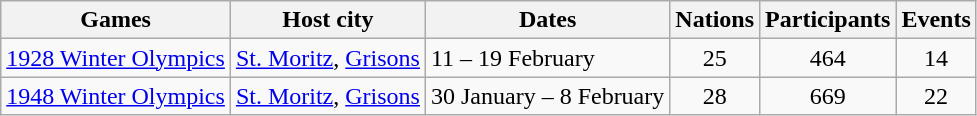<table class="wikitable">
<tr>
<th>Games</th>
<th>Host city</th>
<th>Dates</th>
<th>Nations</th>
<th>Participants</th>
<th>Events</th>
</tr>
<tr>
<td><a href='#'>1928 Winter Olympics</a></td>
<td><a href='#'>St. Moritz</a>, <a href='#'>Grisons</a></td>
<td>11 – 19 February</td>
<td style="text-align:center;">25</td>
<td style="text-align:center;">464</td>
<td style="text-align:center;">14</td>
</tr>
<tr>
<td><a href='#'>1948 Winter Olympics</a></td>
<td><a href='#'>St. Moritz</a>, <a href='#'>Grisons</a></td>
<td>30 January – 8 February</td>
<td style="text-align:center;">28</td>
<td style="text-align:center;">669</td>
<td style="text-align:center;">22</td>
</tr>
</table>
